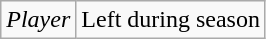<table class="wikitable">
<tr>
<td><em>Player</em></td>
<td>Left during season</td>
</tr>
</table>
